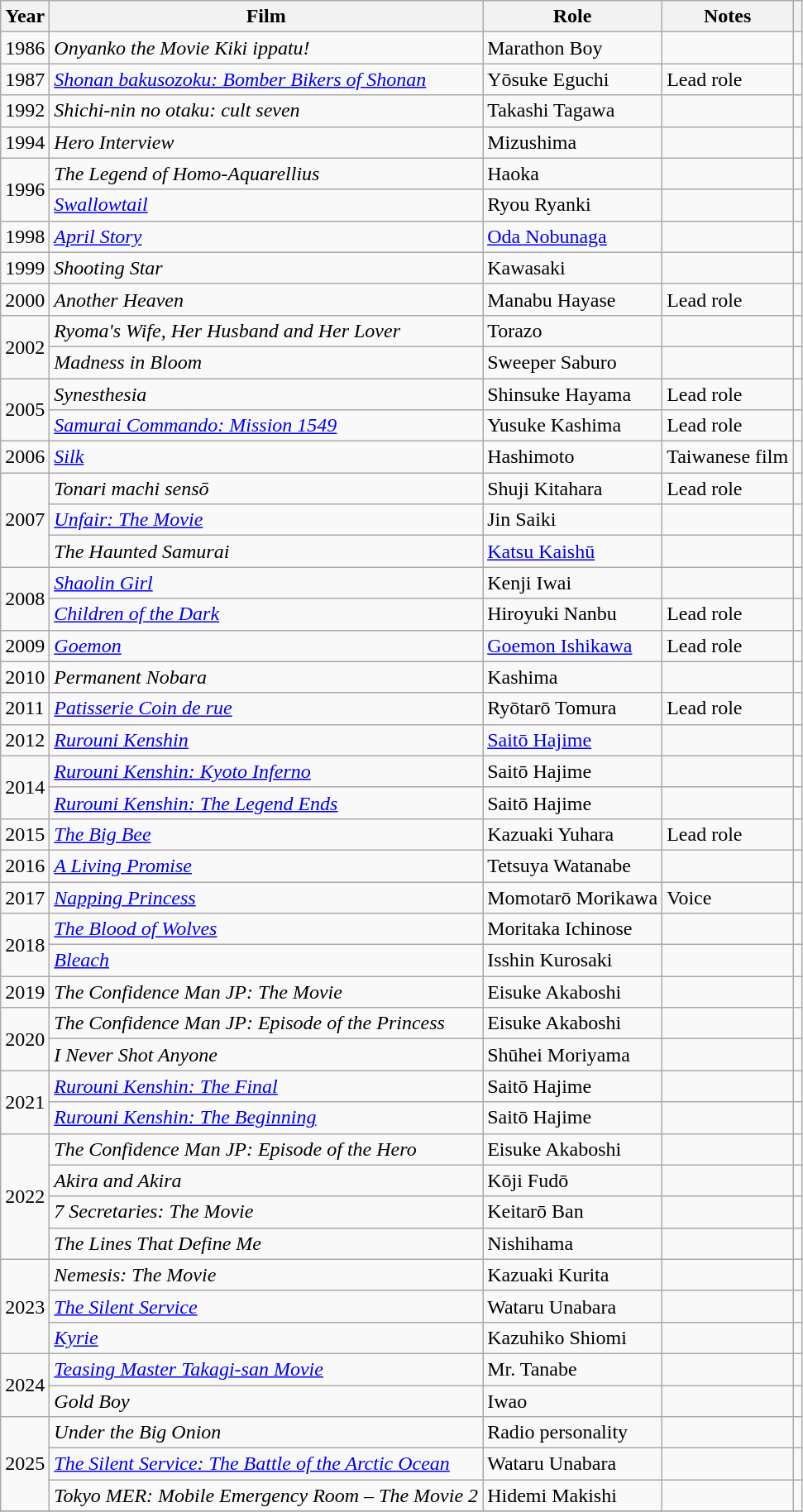<table class="wikitable sortable">
<tr>
<th>Year</th>
<th>Film</th>
<th>Role</th>
<th>Notes</th>
<th class="unsortable"></th>
</tr>
<tr>
<td>1986</td>
<td><em>Onyanko the Movie Kiki ippatu!</em></td>
<td>Marathon Boy</td>
<td></td>
<td></td>
</tr>
<tr>
<td>1987</td>
<td><em><a href='#'>Shonan bakusozoku: Bomber Bikers of Shonan</a></em></td>
<td>Yōsuke Eguchi</td>
<td>Lead role</td>
<td></td>
</tr>
<tr>
<td>1992</td>
<td><em>Shichi-nin no otaku: cult seven</em></td>
<td>Takashi Tagawa</td>
<td></td>
<td></td>
</tr>
<tr>
<td>1994</td>
<td><em>Hero Interview</em></td>
<td>Mizushima</td>
<td></td>
<td></td>
</tr>
<tr>
<td rowspan=2>1996</td>
<td><em>The Legend of Homo-Aquarellius</em></td>
<td>Haoka</td>
<td></td>
<td></td>
</tr>
<tr>
<td><em><a href='#'>Swallowtail</a></em></td>
<td>Ryou Ryanki</td>
<td></td>
<td></td>
</tr>
<tr>
<td>1998</td>
<td><em><a href='#'>April Story</a></em></td>
<td><a href='#'>Oda Nobunaga</a></td>
<td></td>
<td></td>
</tr>
<tr>
<td>1999</td>
<td><em>Shooting Star</em></td>
<td>Kawasaki</td>
<td></td>
<td></td>
</tr>
<tr>
<td>2000</td>
<td><em>Another Heaven</em></td>
<td>Manabu Hayase</td>
<td>Lead role</td>
<td></td>
</tr>
<tr>
<td rowspan=2>2002</td>
<td><em>Ryoma's Wife, Her Husband and Her Lover</em></td>
<td>Torazo</td>
<td></td>
<td></td>
</tr>
<tr>
<td><em>Madness in Bloom</em></td>
<td>Sweeper Saburo</td>
<td></td>
<td></td>
</tr>
<tr>
<td rowspan=2>2005</td>
<td><em>Synesthesia</em></td>
<td>Shinsuke Hayama</td>
<td>Lead role</td>
<td></td>
</tr>
<tr>
<td><em><a href='#'>Samurai Commando: Mission 1549</a></em></td>
<td>Yusuke Kashima</td>
<td>Lead role</td>
<td></td>
</tr>
<tr>
<td>2006</td>
<td><em><a href='#'>Silk</a></em></td>
<td>Hashimoto</td>
<td>Taiwanese film</td>
<td></td>
</tr>
<tr>
<td rowspan=3>2007</td>
<td><em>Tonari machi sensō</em></td>
<td>Shuji Kitahara</td>
<td>Lead role</td>
<td></td>
</tr>
<tr>
<td><em><a href='#'>Unfair: The Movie</a></em></td>
<td>Jin Saiki</td>
<td></td>
<td></td>
</tr>
<tr>
<td><em>The Haunted Samurai</em></td>
<td><a href='#'>Katsu Kaishū</a></td>
<td></td>
<td></td>
</tr>
<tr>
<td rowspan=2>2008</td>
<td><em><a href='#'>Shaolin Girl</a></em></td>
<td>Kenji Iwai</td>
<td></td>
<td></td>
</tr>
<tr>
<td><em><a href='#'>Children of the Dark</a></em></td>
<td>Hiroyuki Nanbu</td>
<td>Lead role</td>
<td></td>
</tr>
<tr>
<td>2009</td>
<td><em><a href='#'>Goemon</a></em></td>
<td><a href='#'>Goemon Ishikawa</a></td>
<td>Lead role</td>
<td></td>
</tr>
<tr>
<td>2010</td>
<td><em>Permanent Nobara</em></td>
<td>Kashima</td>
<td></td>
<td></td>
</tr>
<tr>
<td>2011</td>
<td><em><a href='#'>Patisserie Coin de rue</a></em></td>
<td>Ryōtarō Tomura</td>
<td>Lead role</td>
<td></td>
</tr>
<tr>
<td>2012</td>
<td><em><a href='#'>Rurouni Kenshin</a></em></td>
<td><a href='#'>Saitō Hajime</a></td>
<td></td>
<td></td>
</tr>
<tr>
<td rowspan=2>2014</td>
<td><em><a href='#'>Rurouni Kenshin: Kyoto Inferno</a></em></td>
<td>Saitō Hajime</td>
<td></td>
<td></td>
</tr>
<tr>
<td><em><a href='#'>Rurouni Kenshin: The Legend Ends</a></em></td>
<td>Saitō Hajime</td>
<td></td>
<td></td>
</tr>
<tr>
<td>2015</td>
<td><em><a href='#'>The Big Bee</a></em></td>
<td>Kazuaki Yuhara</td>
<td>Lead role</td>
<td></td>
</tr>
<tr>
<td>2016</td>
<td><em><a href='#'>A Living Promise</a></em></td>
<td>Tetsuya Watanabe</td>
<td></td>
<td></td>
</tr>
<tr>
<td>2017</td>
<td><em><a href='#'>Napping Princess</a></em></td>
<td>Momotarō Morikawa</td>
<td>Voice</td>
<td></td>
</tr>
<tr>
<td rowspan=2>2018</td>
<td><em><a href='#'>The Blood of Wolves</a></em></td>
<td>Moritaka Ichinose</td>
<td></td>
<td></td>
</tr>
<tr>
<td><em><a href='#'>Bleach</a></em></td>
<td>Isshin Kurosaki</td>
<td></td>
<td></td>
</tr>
<tr>
<td rowspan=1>2019</td>
<td><em>The Confidence Man JP: The Movie</em></td>
<td>Eisuke Akaboshi</td>
<td></td>
<td></td>
</tr>
<tr>
<td rowspan=2>2020</td>
<td><em>The Confidence Man JP: Episode of the Princess</em></td>
<td>Eisuke Akaboshi</td>
<td></td>
<td></td>
</tr>
<tr>
<td><em>I Never Shot Anyone</em></td>
<td>Shūhei Moriyama</td>
<td></td>
<td></td>
</tr>
<tr>
<td rowspan=2>2021</td>
<td><em><a href='#'>Rurouni Kenshin: The Final</a></em></td>
<td>Saitō Hajime</td>
<td></td>
<td></td>
</tr>
<tr>
<td><em><a href='#'>Rurouni Kenshin: The Beginning</a></em></td>
<td>Saitō Hajime</td>
<td></td>
<td></td>
</tr>
<tr>
<td rowspan=4>2022</td>
<td><em>The Confidence Man JP: Episode of the Hero</em></td>
<td>Eisuke Akaboshi</td>
<td></td>
<td></td>
</tr>
<tr>
<td><em>Akira and Akira</em></td>
<td>Kōji Fudō</td>
<td></td>
<td></td>
</tr>
<tr>
<td><em>7 Secretaries: The Movie</em></td>
<td>Keitarō Ban</td>
<td></td>
<td></td>
</tr>
<tr>
<td><em>The Lines That Define Me</em></td>
<td>Nishihama</td>
<td></td>
<td></td>
</tr>
<tr>
<td rowspan=3>2023</td>
<td><em>Nemesis: The Movie</em></td>
<td>Kazuaki Kurita</td>
<td></td>
<td></td>
</tr>
<tr>
<td><em><a href='#'>The Silent Service</a></em></td>
<td>Wataru Unabara</td>
<td></td>
<td></td>
</tr>
<tr>
<td><em><a href='#'>Kyrie</a></em></td>
<td>Kazuhiko Shiomi</td>
<td></td>
<td></td>
</tr>
<tr>
<td rowspan=2>2024</td>
<td><em><a href='#'>Teasing Master Takagi-san Movie</a></em></td>
<td>Mr. Tanabe</td>
<td></td>
<td></td>
</tr>
<tr>
<td><em>Gold Boy</em></td>
<td>Iwao</td>
<td></td>
<td></td>
</tr>
<tr>
<td rowspan=3>2025</td>
<td><em>Under the Big Onion</em></td>
<td>Radio personality</td>
<td></td>
<td></td>
</tr>
<tr>
<td><em><a href='#'>The Silent Service: The Battle of the Arctic Ocean</a></em></td>
<td>Wataru Unabara</td>
<td></td>
<td></td>
</tr>
<tr>
<td><em>Tokyo MER: Mobile Emergency Room – The Movie 2</em></td>
<td>Hidemi Makishi</td>
<td></td>
<td></td>
</tr>
<tr>
</tr>
</table>
